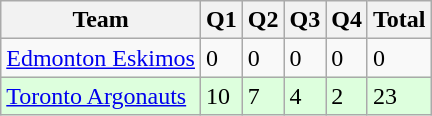<table class="wikitable">
<tr>
<th>Team</th>
<th>Q1</th>
<th>Q2</th>
<th>Q3</th>
<th>Q4</th>
<th>Total</th>
</tr>
<tr>
<td><a href='#'>Edmonton Eskimos</a></td>
<td>0</td>
<td>0</td>
<td>0</td>
<td>0</td>
<td>0</td>
</tr>
<tr style="background-color:#ddffdd">
<td><a href='#'>Toronto Argonauts</a></td>
<td>10</td>
<td>7</td>
<td>4</td>
<td>2</td>
<td>23</td>
</tr>
</table>
